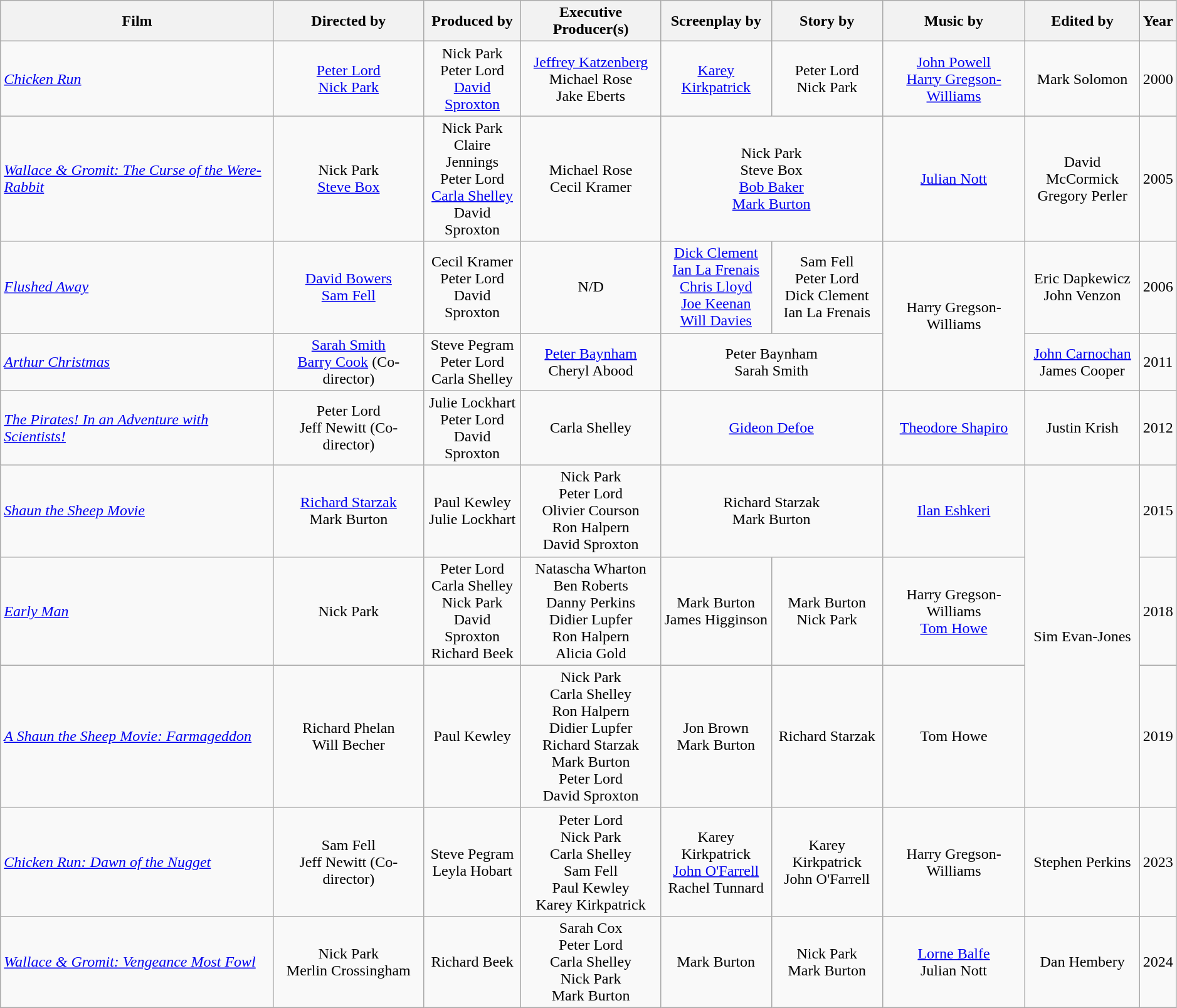<table class="wikitable" style="width:99%; text-align:center;">
<tr>
<th>Film</th>
<th>Directed by</th>
<th>Produced by</th>
<th>Executive Producer(s)</th>
<th>Screenplay by</th>
<th>Story by</th>
<th>Music by</th>
<th>Edited by</th>
<th>Year</th>
</tr>
<tr>
<td style="text-align:left;"><em><a href='#'>Chicken Run</a></em></td>
<td><a href='#'>Peter Lord</a><br><a href='#'>Nick Park</a></td>
<td>Nick Park<br>Peter Lord<br><a href='#'>David Sproxton</a></td>
<td><a href='#'>Jeffrey Katzenberg</a><br>Michael Rose<br>Jake Eberts</td>
<td><a href='#'>Karey Kirkpatrick</a></td>
<td>Peter Lord<br>Nick Park</td>
<td><a href='#'>John Powell</a><br><a href='#'>Harry Gregson-Williams</a></td>
<td>Mark Solomon</td>
<td>2000</td>
</tr>
<tr>
<td style="text-align:left;"><em><a href='#'>Wallace & Gromit: The Curse of the Were-Rabbit</a></em></td>
<td>Nick Park<br><a href='#'>Steve Box</a></td>
<td>Nick Park<br>Claire Jennings<br>Peter Lord<br><a href='#'>Carla Shelley</a><br>David Sproxton</td>
<td>Michael Rose<br>Cecil Kramer</td>
<td colspan="2">Nick Park<br>Steve Box<br><a href='#'>Bob Baker</a><br><a href='#'>Mark Burton</a></td>
<td><a href='#'>Julian Nott</a></td>
<td>David McCormick<br>Gregory Perler</td>
<td>2005</td>
</tr>
<tr>
<td style="text-align:left;"><em><a href='#'>Flushed Away</a></em></td>
<td><a href='#'>David Bowers</a><br><a href='#'>Sam Fell</a></td>
<td>Cecil Kramer<br>Peter Lord<br>David Sproxton</td>
<td>N/D</td>
<td><a href='#'>Dick Clement</a><br><a href='#'>Ian La Frenais</a><br><a href='#'>Chris Lloyd</a><br><a href='#'>Joe Keenan</a><br><a href='#'>Will Davies</a></td>
<td>Sam Fell<br>Peter Lord<br>Dick Clement<br>Ian La Frenais</td>
<td rowspan="2">Harry Gregson-Williams</td>
<td>Eric Dapkewicz<br>John Venzon</td>
<td>2006</td>
</tr>
<tr>
<td style="text-align:left;"><em><a href='#'>Arthur Christmas</a></em></td>
<td><a href='#'>Sarah Smith</a><br><a href='#'>Barry Cook</a> (Co-director)</td>
<td>Steve Pegram<br>Peter Lord<br>Carla Shelley</td>
<td><a href='#'>Peter Baynham</a><br>Cheryl Abood</td>
<td colspan="2">Peter Baynham<br>Sarah Smith</td>
<td><a href='#'>John Carnochan</a><br>James Cooper</td>
<td>2011</td>
</tr>
<tr>
<td style="text-align:left;"><em><a href='#'>The Pirates! In an Adventure with Scientists!</a></em></td>
<td>Peter Lord<br>Jeff Newitt (Co-director)</td>
<td>Julie Lockhart<br>Peter Lord<br>David Sproxton</td>
<td>Carla Shelley</td>
<td colspan="2"><a href='#'>Gideon Defoe</a></td>
<td><a href='#'>Theodore Shapiro</a></td>
<td>Justin Krish</td>
<td>2012</td>
</tr>
<tr>
<td style="text-align:left;"><em><a href='#'>Shaun the Sheep Movie</a></em></td>
<td><a href='#'>Richard Starzak</a><br>Mark Burton</td>
<td>Paul Kewley<br>Julie Lockhart</td>
<td>Nick Park<br>Peter Lord<br>Olivier Courson<br>Ron Halpern<br>David Sproxton</td>
<td colspan="2">Richard Starzak<br>Mark Burton</td>
<td><a href='#'>Ilan Eshkeri</a></td>
<td rowspan="3">Sim Evan-Jones</td>
<td>2015</td>
</tr>
<tr>
<td style="text-align:left;"><em><a href='#'>Early Man</a></em></td>
<td>Nick Park</td>
<td>Peter Lord<br>Carla Shelley<br>Nick Park<br>David Sproxton<br>Richard Beek</td>
<td>Natascha Wharton<br>Ben Roberts<br>Danny Perkins<br>Didier Lupfer<br>Ron Halpern<br>Alicia Gold</td>
<td>Mark Burton<br>James Higginson</td>
<td>Mark Burton<br>Nick Park</td>
<td>Harry Gregson-Williams<br><a href='#'>Tom Howe</a></td>
<td>2018</td>
</tr>
<tr>
<td style="text-align:left;"><em><a href='#'>A Shaun the Sheep Movie: Farmageddon</a></em></td>
<td>Richard Phelan<br>Will Becher</td>
<td>Paul Kewley</td>
<td>Nick Park<br>Carla Shelley<br>Ron Halpern<br>Didier Lupfer<br>Richard Starzak<br>Mark Burton<br>Peter Lord<br>David Sproxton</td>
<td>Jon Brown<br>Mark Burton</td>
<td>Richard Starzak</td>
<td>Tom Howe</td>
<td>2019</td>
</tr>
<tr>
<td style="text-align:left;"><em><a href='#'>Chicken Run: Dawn of the Nugget</a></em></td>
<td>Sam Fell<br>Jeff Newitt (Co-director)</td>
<td>Steve Pegram<br>Leyla Hobart</td>
<td>Peter Lord<br>Nick Park<br>Carla Shelley<br>Sam Fell<br>Paul Kewley<br>Karey Kirkpatrick</td>
<td>Karey Kirkpatrick<br><a href='#'>John O'Farrell</a><br>Rachel Tunnard</td>
<td>Karey Kirkpatrick<br>John O'Farrell</td>
<td>Harry Gregson-Williams</td>
<td>Stephen Perkins</td>
<td>2023</td>
</tr>
<tr>
<td style="text-align:left;"><em><a href='#'>Wallace & Gromit: Vengeance Most Fowl</a></em></td>
<td>Nick Park<br>Merlin Crossingham</td>
<td> Richard Beek</td>
<td>Sarah Cox<br>Peter Lord<br>Carla Shelley<br>Nick Park<br>Mark Burton</td>
<td>Mark Burton</td>
<td>Nick Park<br>Mark Burton</td>
<td><a href='#'>Lorne Balfe</a><br>Julian Nott</td>
<td>Dan Hembery</td>
<td>2024</td>
</tr>
</table>
